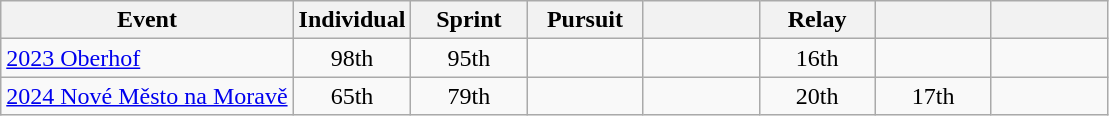<table class="wikitable" style="text-align: center;">
<tr ">
<th>Event</th>
<th style="width:70px;">Individual</th>
<th style="width:70px;">Sprint</th>
<th style="width:70px;">Pursuit</th>
<th style="width:70px;"></th>
<th style="width:70px;">Relay</th>
<th style="width:70px;"></th>
<th style="width:70px;"></th>
</tr>
<tr>
<td align=left> <a href='#'>2023 Oberhof</a></td>
<td>98th</td>
<td>95th</td>
<td></td>
<td></td>
<td>16th</td>
<td></td>
<td></td>
</tr>
<tr>
<td align=left> <a href='#'>2024 Nové Město na Moravě</a></td>
<td>65th</td>
<td>79th</td>
<td></td>
<td></td>
<td>20th</td>
<td>17th</td>
<td></td>
</tr>
</table>
